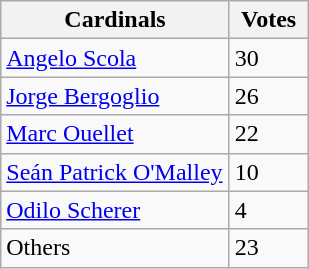<table class="wikitable">
<tr>
<th width="145px">Cardinals</th>
<th width="45px">Votes</th>
</tr>
<tr>
<td><a href='#'>Angelo Scola</a></td>
<td><div>30</div></td>
</tr>
<tr>
<td><a href='#'>Jorge Bergoglio</a></td>
<td><div>26</div></td>
</tr>
<tr>
<td><a href='#'>Marc Ouellet</a></td>
<td><div>22</div></td>
</tr>
<tr>
<td><a href='#'>Seán Patrick O'Malley</a></td>
<td><div>10</div></td>
</tr>
<tr>
<td><a href='#'>Odilo Scherer</a></td>
<td><div>4</div></td>
</tr>
<tr>
<td>Others</td>
<td><div>23</div></td>
</tr>
</table>
